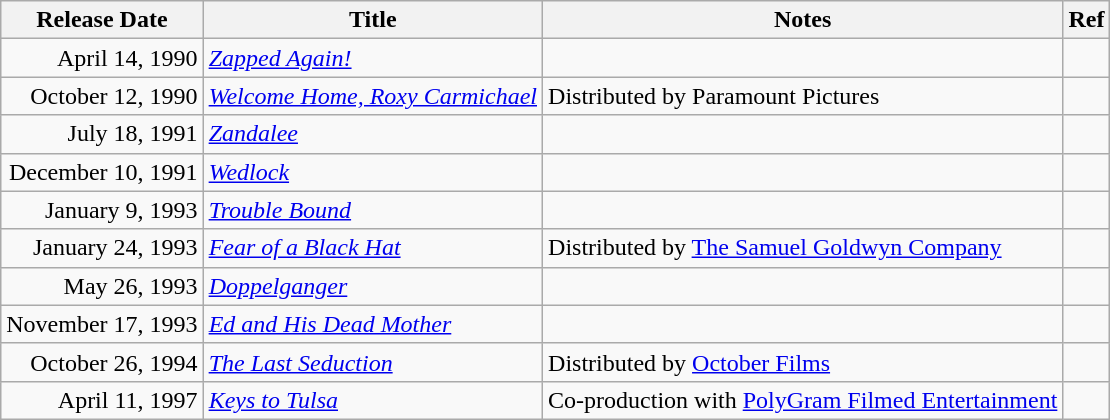<table class="wikitable sortable">
<tr>
<th>Release Date</th>
<th>Title</th>
<th>Notes</th>
<th>Ref</th>
</tr>
<tr>
<td align="right">April 14, 1990</td>
<td><em><a href='#'>Zapped Again!</a></em></td>
<td></td>
<td></td>
</tr>
<tr>
<td align="right">October 12, 1990</td>
<td><em><a href='#'>Welcome Home, Roxy Carmichael</a></em></td>
<td>Distributed by Paramount Pictures</td>
<td></td>
</tr>
<tr>
<td align="right">July 18, 1991</td>
<td><em><a href='#'>Zandalee</a></em></td>
<td></td>
<td></td>
</tr>
<tr>
<td align="right">December 10, 1991</td>
<td><em><a href='#'>Wedlock</a></em></td>
<td></td>
<td></td>
</tr>
<tr>
<td align="right">January 9, 1993</td>
<td><em><a href='#'>Trouble Bound</a></em></td>
<td></td>
<td></td>
</tr>
<tr>
<td align="right">January 24, 1993</td>
<td><em><a href='#'>Fear of a Black Hat</a></em></td>
<td>Distributed by <a href='#'>The Samuel Goldwyn Company</a></td>
<td></td>
</tr>
<tr>
<td align="right">May 26, 1993</td>
<td><em><a href='#'>Doppelganger</a></em></td>
<td></td>
<td></td>
</tr>
<tr>
<td align="right">November 17, 1993</td>
<td><em><a href='#'>Ed and His Dead Mother</a></em></td>
<td></td>
<td></td>
</tr>
<tr>
<td align="right">October 26, 1994</td>
<td><em><a href='#'>The Last Seduction</a></em></td>
<td>Distributed by <a href='#'>October Films</a></td>
<td></td>
</tr>
<tr>
<td align="right">April 11, 1997</td>
<td><em><a href='#'>Keys to Tulsa</a></em></td>
<td>Co-production with <a href='#'>PolyGram Filmed Entertainment</a></td>
<td></td>
</tr>
</table>
